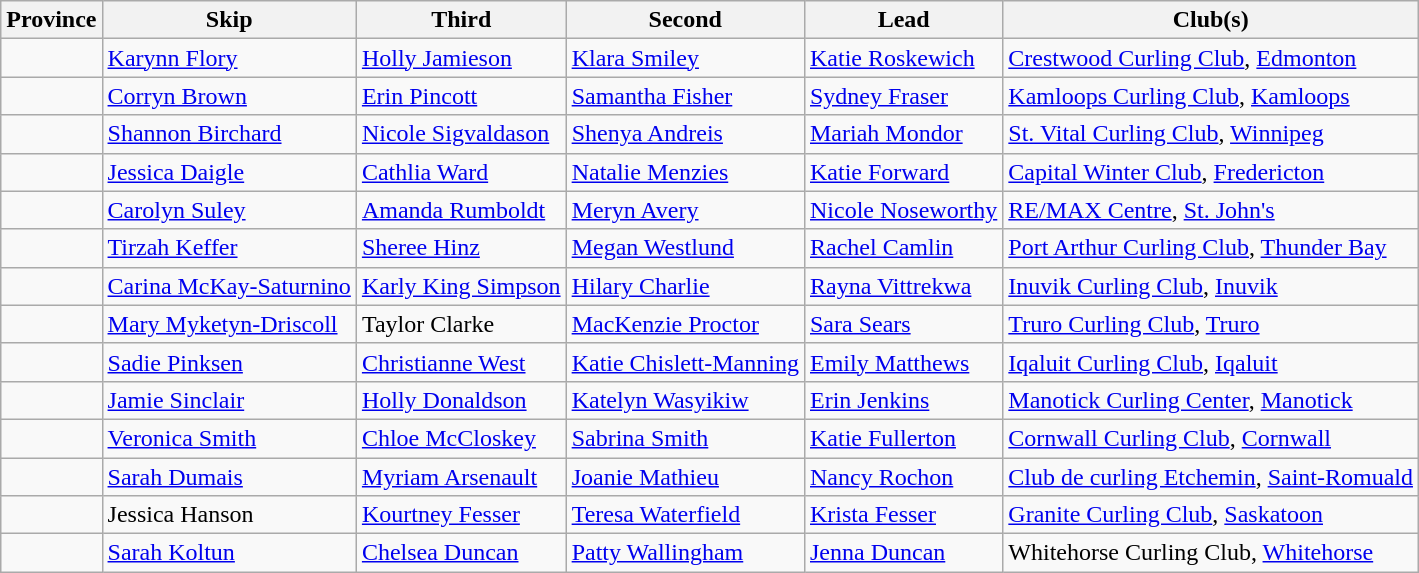<table class="wikitable">
<tr>
<th>Province</th>
<th>Skip</th>
<th>Third</th>
<th>Second</th>
<th>Lead</th>
<th>Club(s)</th>
</tr>
<tr>
<td></td>
<td><a href='#'>Karynn Flory</a></td>
<td><a href='#'>Holly Jamieson</a></td>
<td><a href='#'>Klara Smiley</a></td>
<td><a href='#'>Katie Roskewich</a></td>
<td><a href='#'>Crestwood Curling Club</a>, <a href='#'>Edmonton</a></td>
</tr>
<tr>
<td></td>
<td><a href='#'>Corryn Brown</a></td>
<td><a href='#'>Erin Pincott</a></td>
<td><a href='#'>Samantha Fisher</a></td>
<td><a href='#'>Sydney Fraser</a></td>
<td><a href='#'>Kamloops Curling Club</a>, <a href='#'>Kamloops</a></td>
</tr>
<tr>
<td></td>
<td><a href='#'>Shannon Birchard</a></td>
<td><a href='#'>Nicole Sigvaldason</a></td>
<td><a href='#'>Shenya Andreis</a></td>
<td><a href='#'>Mariah Mondor</a></td>
<td><a href='#'>St. Vital Curling Club</a>, <a href='#'>Winnipeg</a></td>
</tr>
<tr>
<td></td>
<td><a href='#'>Jessica Daigle</a></td>
<td><a href='#'>Cathlia Ward</a></td>
<td><a href='#'>Natalie Menzies</a></td>
<td><a href='#'>Katie Forward</a></td>
<td><a href='#'>Capital Winter Club</a>, <a href='#'>Fredericton</a></td>
</tr>
<tr>
<td></td>
<td><a href='#'>Carolyn Suley</a></td>
<td><a href='#'>Amanda Rumboldt</a></td>
<td><a href='#'>Meryn Avery</a></td>
<td><a href='#'>Nicole Noseworthy</a></td>
<td><a href='#'>RE/MAX Centre</a>, <a href='#'>St. John's</a></td>
</tr>
<tr>
<td></td>
<td><a href='#'>Tirzah Keffer</a></td>
<td><a href='#'>Sheree Hinz</a></td>
<td><a href='#'>Megan Westlund</a></td>
<td><a href='#'>Rachel Camlin</a></td>
<td><a href='#'>Port Arthur Curling Club</a>, <a href='#'>Thunder Bay</a></td>
</tr>
<tr>
<td></td>
<td><a href='#'>Carina McKay-Saturnino</a></td>
<td><a href='#'>Karly King Simpson</a></td>
<td><a href='#'>Hilary Charlie</a></td>
<td><a href='#'>Rayna Vittrekwa</a></td>
<td><a href='#'>Inuvik Curling Club</a>, <a href='#'>Inuvik</a></td>
</tr>
<tr>
<td></td>
<td><a href='#'>Mary Myketyn-Driscoll</a></td>
<td>Taylor Clarke</td>
<td><a href='#'>MacKenzie Proctor</a></td>
<td><a href='#'>Sara Sears</a></td>
<td><a href='#'>Truro Curling Club</a>, <a href='#'>Truro</a></td>
</tr>
<tr>
<td></td>
<td><a href='#'>Sadie Pinksen</a></td>
<td><a href='#'>Christianne West</a></td>
<td><a href='#'>Katie Chislett-Manning</a></td>
<td><a href='#'>Emily Matthews</a></td>
<td><a href='#'>Iqaluit Curling Club</a>, <a href='#'>Iqaluit</a></td>
</tr>
<tr>
<td></td>
<td><a href='#'>Jamie Sinclair</a></td>
<td><a href='#'>Holly Donaldson</a></td>
<td><a href='#'>Katelyn Wasyikiw</a></td>
<td><a href='#'>Erin Jenkins</a></td>
<td><a href='#'>Manotick Curling Center</a>, <a href='#'>Manotick</a></td>
</tr>
<tr>
<td></td>
<td><a href='#'>Veronica Smith</a></td>
<td><a href='#'>Chloe McCloskey</a></td>
<td><a href='#'>Sabrina Smith</a></td>
<td><a href='#'>Katie Fullerton</a></td>
<td><a href='#'>Cornwall Curling Club</a>, <a href='#'>Cornwall</a></td>
</tr>
<tr>
<td></td>
<td><a href='#'>Sarah Dumais</a></td>
<td><a href='#'>Myriam Arsenault</a></td>
<td><a href='#'>Joanie Mathieu</a></td>
<td><a href='#'>Nancy Rochon</a></td>
<td><a href='#'>Club de curling Etchemin</a>, <a href='#'>Saint-Romuald</a></td>
</tr>
<tr>
<td></td>
<td>Jessica Hanson</td>
<td><a href='#'>Kourtney Fesser</a></td>
<td><a href='#'>Teresa Waterfield</a></td>
<td><a href='#'>Krista Fesser</a></td>
<td><a href='#'>Granite Curling Club</a>, <a href='#'>Saskatoon</a></td>
</tr>
<tr>
<td></td>
<td><a href='#'>Sarah Koltun</a></td>
<td><a href='#'>Chelsea Duncan</a></td>
<td><a href='#'>Patty Wallingham</a></td>
<td><a href='#'>Jenna Duncan</a></td>
<td>Whitehorse Curling Club, <a href='#'>Whitehorse</a></td>
</tr>
</table>
